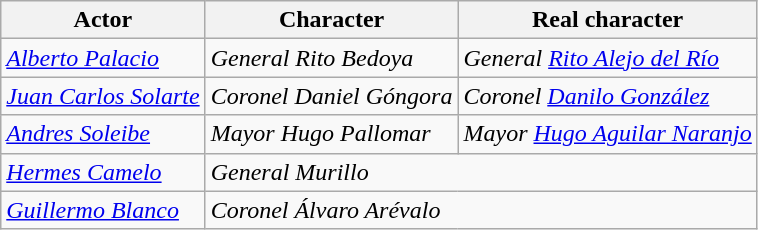<table class="wikitable sortable">
<tr>
<th>Actor</th>
<th>Character</th>
<th>Real character</th>
</tr>
<tr>
<td><em><a href='#'>Alberto Palacio</a></em></td>
<td><em>General Rito Bedoya</em></td>
<td><em>General <a href='#'>Rito Alejo del Río</a></em></td>
</tr>
<tr>
<td><em><a href='#'>Juan Carlos Solarte</a></em></td>
<td><em>Coronel Daniel Góngora</em></td>
<td><em>Coronel <a href='#'>Danilo González</a></em></td>
</tr>
<tr>
<td><em><a href='#'>Andres Soleibe</a></em></td>
<td><em>Mayor Hugo Pallomar</em></td>
<td><em>Mayor <a href='#'>Hugo Aguilar Naranjo</a></em></td>
</tr>
<tr>
<td><em><a href='#'>Hermes Camelo</a></em></td>
<td colspan="2"><em>General Murillo</em></td>
</tr>
<tr>
<td><em><a href='#'>Guillermo Blanco</a></em></td>
<td colspan="2"><em>Coronel Álvaro Arévalo</em></td>
</tr>
</table>
